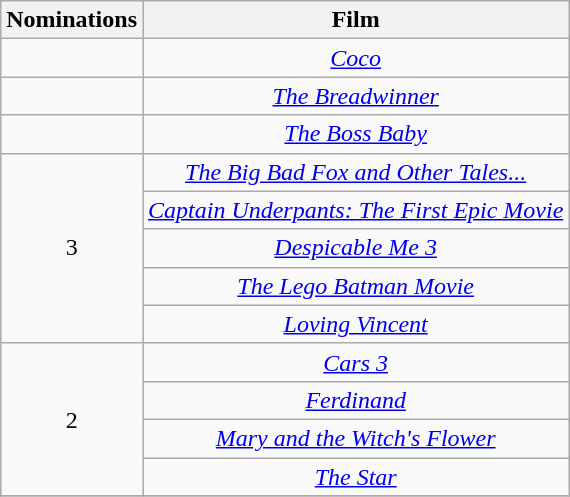<table class="wikitable" style="text-align:center;">
<tr>
<th scope="col" width="55">Nominations</th>
<th scope="col" align="center">Film</th>
</tr>
<tr>
<td></td>
<td><em><a href='#'>Coco</a></em></td>
</tr>
<tr>
<td></td>
<td><em><a href='#'>The Breadwinner</a></em></td>
</tr>
<tr>
<td></td>
<td><em><a href='#'>The Boss Baby</a></em></td>
</tr>
<tr>
<td rowspan=5 style="text-align:center">3</td>
<td><em><a href='#'>The Big Bad Fox and Other Tales...</a></em></td>
</tr>
<tr>
<td><em><a href='#'>Captain Underpants: The First Epic Movie</a></em></td>
</tr>
<tr>
<td><em><a href='#'>Despicable Me 3</a></em></td>
</tr>
<tr>
<td><em><a href='#'>The Lego Batman Movie</a></em></td>
</tr>
<tr>
<td><em><a href='#'>Loving Vincent</a></em></td>
</tr>
<tr>
<td rowspan=4 style="text-align:center">2</td>
<td><em><a href='#'>Cars 3</a></em></td>
</tr>
<tr>
<td><em><a href='#'>Ferdinand</a></em></td>
</tr>
<tr>
<td><em><a href='#'>Mary and the Witch's Flower</a></em></td>
</tr>
<tr>
<td><em><a href='#'>The Star</a></em></td>
</tr>
<tr>
</tr>
</table>
